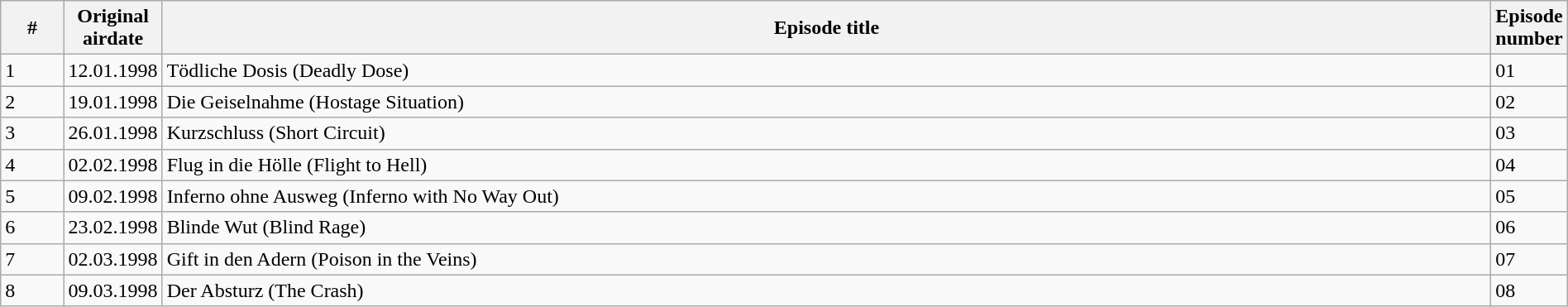<table class="wikitable"  width="100%">
<tr>
<th>#</th>
<th width="10px">Original airdate</th>
<th>Episode title</th>
<th width="10px">Episode number</th>
</tr>
<tr>
<td>1</td>
<td>12.01.1998</td>
<td>Tödliche Dosis (Deadly Dose)</td>
<td>01</td>
</tr>
<tr>
<td>2</td>
<td>19.01.1998</td>
<td>Die Geiselnahme (Hostage Situation)</td>
<td>02</td>
</tr>
<tr>
<td>3</td>
<td>26.01.1998</td>
<td>Kurzschluss (Short Circuit)</td>
<td>03</td>
</tr>
<tr>
<td>4</td>
<td>02.02.1998</td>
<td>Flug in die Hölle (Flight to Hell)</td>
<td>04</td>
</tr>
<tr>
<td>5</td>
<td>09.02.1998</td>
<td>Inferno ohne Ausweg (Inferno with No Way Out)</td>
<td>05</td>
</tr>
<tr>
<td>6</td>
<td>23.02.1998</td>
<td>Blinde Wut (Blind Rage)</td>
<td>06</td>
</tr>
<tr>
<td>7</td>
<td>02.03.1998</td>
<td>Gift in den Adern (Poison in the Veins)</td>
<td>07</td>
</tr>
<tr>
<td>8</td>
<td>09.03.1998</td>
<td>Der Absturz (The Crash)</td>
<td>08</td>
</tr>
</table>
